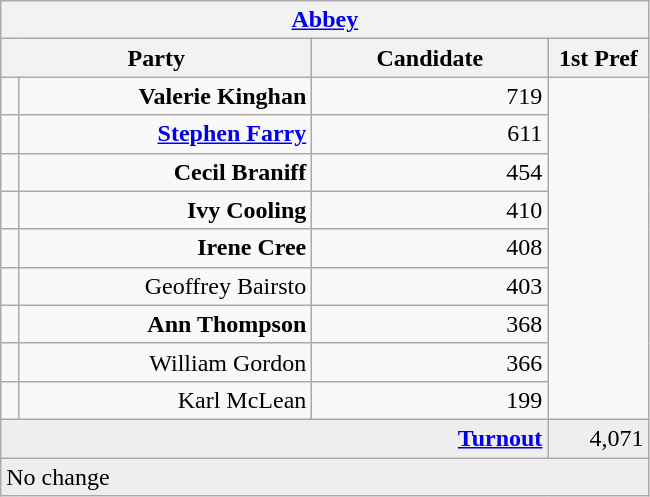<table class="wikitable">
<tr>
<th colspan="4" align="center"><a href='#'>Abbey</a></th>
</tr>
<tr>
<th colspan="2" align="center" width=200>Party</th>
<th width=150>Candidate</th>
<th width=60>1st Pref</th>
</tr>
<tr>
<td></td>
<td align="right"><strong>Valerie Kinghan</strong></td>
<td align="right">719</td>
</tr>
<tr>
<td></td>
<td align="right"><strong><a href='#'>Stephen Farry</a></strong></td>
<td align="right">611</td>
</tr>
<tr>
<td></td>
<td align="right"><strong>Cecil Braniff</strong></td>
<td align="right">454</td>
</tr>
<tr>
<td></td>
<td align="right"><strong>Ivy Cooling</strong></td>
<td align="right">410</td>
</tr>
<tr>
<td></td>
<td align="right"><strong>Irene Cree</strong></td>
<td align="right">408</td>
</tr>
<tr>
<td></td>
<td align="right">Geoffrey Bairsto</td>
<td align="right">403</td>
</tr>
<tr>
<td></td>
<td align="right"><strong>Ann Thompson</strong></td>
<td align="right">368</td>
</tr>
<tr>
<td></td>
<td align="right">William Gordon</td>
<td align="right">366</td>
</tr>
<tr>
<td></td>
<td align="right">Karl McLean</td>
<td align="right">199</td>
</tr>
<tr bgcolor="EEEEEE">
<td colspan=3 align="right"><strong><a href='#'>Turnout</a></strong></td>
<td align="right">4,071</td>
</tr>
<tr>
<td colspan=4 bgcolor="EEEEEE">No change</td>
</tr>
</table>
